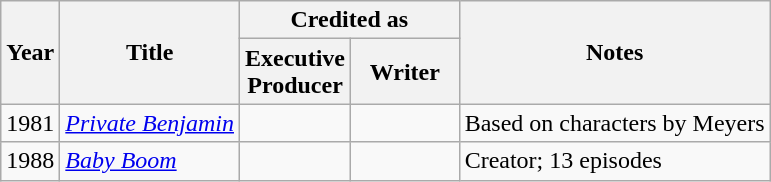<table class="wikitable">
<tr>
<th rowspan="2">Year</th>
<th rowspan="2">Title</th>
<th colspan="2">Credited as</th>
<th rowspan="2">Notes</th>
</tr>
<tr>
<th width=65>Executive<br>Producer</th>
<th width=65>Writer</th>
</tr>
<tr>
<td>1981</td>
<td><em><a href='#'>Private Benjamin</a></em></td>
<td></td>
<td></td>
<td>Based on characters by Meyers</td>
</tr>
<tr>
<td>1988</td>
<td><em><a href='#'>Baby Boom</a></em></td>
<td></td>
<td></td>
<td>Creator; 13 episodes</td>
</tr>
</table>
